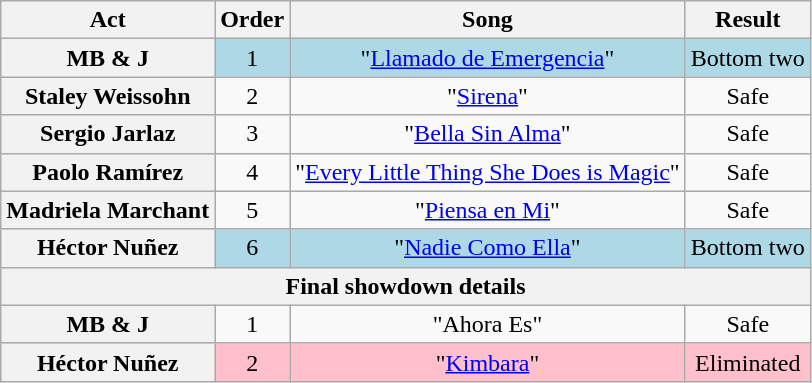<table class="wikitable plainrowheaders" style="text-align:center">
<tr>
<th>Act</th>
<th>Order</th>
<th>Song</th>
<th>Result</th>
</tr>
<tr bgcolor="lightblue">
<th>MB & J</th>
<td>1</td>
<td>"<a href='#'>Llamado de Emergencia</a>"</td>
<td>Bottom two</td>
</tr>
<tr>
<th>Staley Weissohn</th>
<td>2</td>
<td>"<a href='#'>Sirena</a>"</td>
<td>Safe</td>
</tr>
<tr>
<th>Sergio Jarlaz</th>
<td>3</td>
<td>"<a href='#'>Bella Sin Alma</a>"</td>
<td>Safe</td>
</tr>
<tr>
<th>Paolo Ramírez</th>
<td>4</td>
<td>"<a href='#'>Every Little Thing She Does is Magic</a>"</td>
<td>Safe</td>
</tr>
<tr>
<th>Madriela Marchant</th>
<td>5</td>
<td>"<a href='#'>Piensa en Mi</a>"</td>
<td>Safe</td>
</tr>
<tr bgcolor="lightblue">
<th>Héctor Nuñez</th>
<td>6</td>
<td>"<a href='#'>Nadie Como Ella</a>"</td>
<td>Bottom two</td>
</tr>
<tr>
<th colspan="6">Final showdown details</th>
</tr>
<tr>
<th>MB & J</th>
<td>1</td>
<td>"Ahora Es"</td>
<td>Safe</td>
</tr>
<tr bgcolor="pink">
<th>Héctor Nuñez</th>
<td>2</td>
<td>"<a href='#'>Kimbara</a>"</td>
<td>Eliminated</td>
</tr>
</table>
